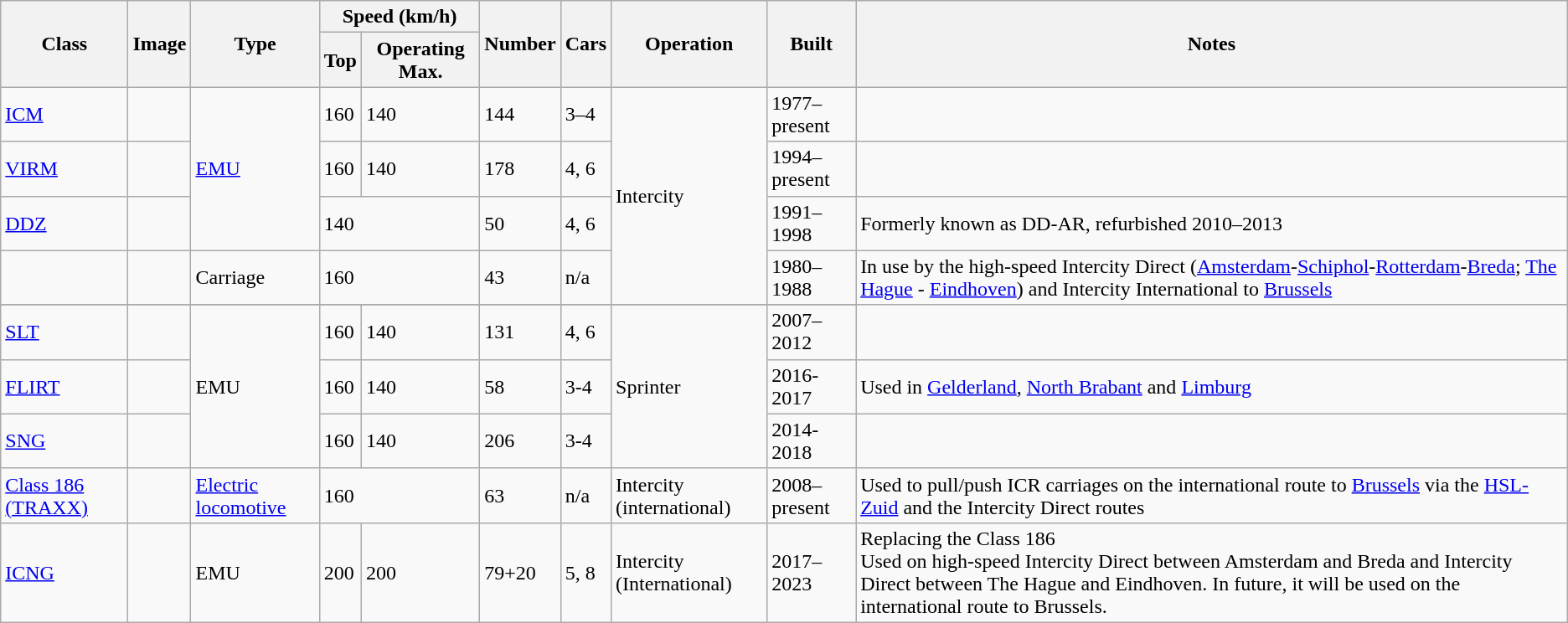<table class="wikitable">
<tr>
<th rowspan="2">Class</th>
<th rowspan="2">Image</th>
<th rowspan="2">Type</th>
<th colspan="2">Speed (km/h)</th>
<th rowspan="2">Number</th>
<th rowspan="2">Cars</th>
<th rowspan="2">Operation</th>
<th rowspan="2">Built</th>
<th rowspan="2">Notes</th>
</tr>
<tr bgcolor=#f9f9f9>
<th>Top</th>
<th>Operating Max.</th>
</tr>
<tr>
<td><a href='#'>ICM</a></td>
<td></td>
<td rowspan="3"><a href='#'>EMU</a></td>
<td>160</td>
<td>140</td>
<td>144</td>
<td>3–4</td>
<td rowspan="4">Intercity</td>
<td>1977–present</td>
<td></td>
</tr>
<tr>
<td><a href='#'>VIRM</a></td>
<td></td>
<td>160</td>
<td>140</td>
<td>178</td>
<td>4, 6</td>
<td>1994–present</td>
<td></td>
</tr>
<tr>
<td><a href='#'>DDZ</a></td>
<td></td>
<td colspan="2">140</td>
<td>50</td>
<td>4, 6</td>
<td>1991–1998</td>
<td>Formerly known as DD-AR, refurbished 2010–2013</td>
</tr>
<tr>
<td></td>
<td></td>
<td>Carriage</td>
<td colspan="2">160</td>
<td>43</td>
<td>n/a</td>
<td>1980–1988</td>
<td>In use by the high-speed Intercity Direct (<a href='#'>Amsterdam</a>-<a href='#'>Schiphol</a>-<a href='#'>Rotterdam</a>-<a href='#'>Breda</a>; <a href='#'>The Hague</a> - <a href='#'>Eindhoven</a>) and Intercity International to <a href='#'>Brussels</a></td>
</tr>
<tr>
</tr>
<tr>
<td><a href='#'>SLT</a></td>
<td></td>
<td rowspan="3">EMU</td>
<td>160</td>
<td>140</td>
<td>131</td>
<td>4, 6</td>
<td rowspan="3">Sprinter</td>
<td>2007–2012</td>
</tr>
<tr>
<td><a href='#'>FLIRT</a></td>
<td></td>
<td>160</td>
<td>140</td>
<td>58</td>
<td>3-4</td>
<td>2016-2017</td>
<td>Used in <a href='#'>Gelderland</a>, <a href='#'>North Brabant</a> and <a href='#'>Limburg</a></td>
</tr>
<tr>
<td><a href='#'>SNG</a></td>
<td></td>
<td>160</td>
<td>140</td>
<td>206</td>
<td>3-4</td>
<td>2014-2018</td>
<td></td>
</tr>
<tr>
<td><a href='#'>Class 186 (TRAXX)</a></td>
<td></td>
<td><a href='#'>Electric locomotive</a></td>
<td colspan="2">160</td>
<td>63</td>
<td>n/a</td>
<td>Intercity (international)</td>
<td>2008–present</td>
<td>Used to pull/push ICR carriages on the international route to <a href='#'>Brussels</a> via the <a href='#'>HSL-Zuid</a> and the Intercity Direct routes</td>
</tr>
<tr>
<td><a href='#'>ICNG</a></td>
<td></td>
<td>EMU</td>
<td>200</td>
<td>200</td>
<td>79+20</td>
<td>5, 8</td>
<td>Intercity<br>(International)</td>
<td>2017–2023</td>
<td>Replacing the Class 186<br>Used on high-speed Intercity Direct between Amsterdam and Breda and Intercity Direct between The Hague and Eindhoven.
In future, it will be used on the international route to Brussels.</td>
</tr>
</table>
